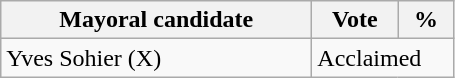<table class="wikitable">
<tr>
<th bgcolor="#DDDDFF" width="200px">Mayoral candidate</th>
<th bgcolor="#DDDDFF" width="50px">Vote</th>
<th bgcolor="#DDDDFF"  width="30px">%</th>
</tr>
<tr>
<td>Yves Sohier (X)</td>
<td colspan="2">Acclaimed</td>
</tr>
</table>
